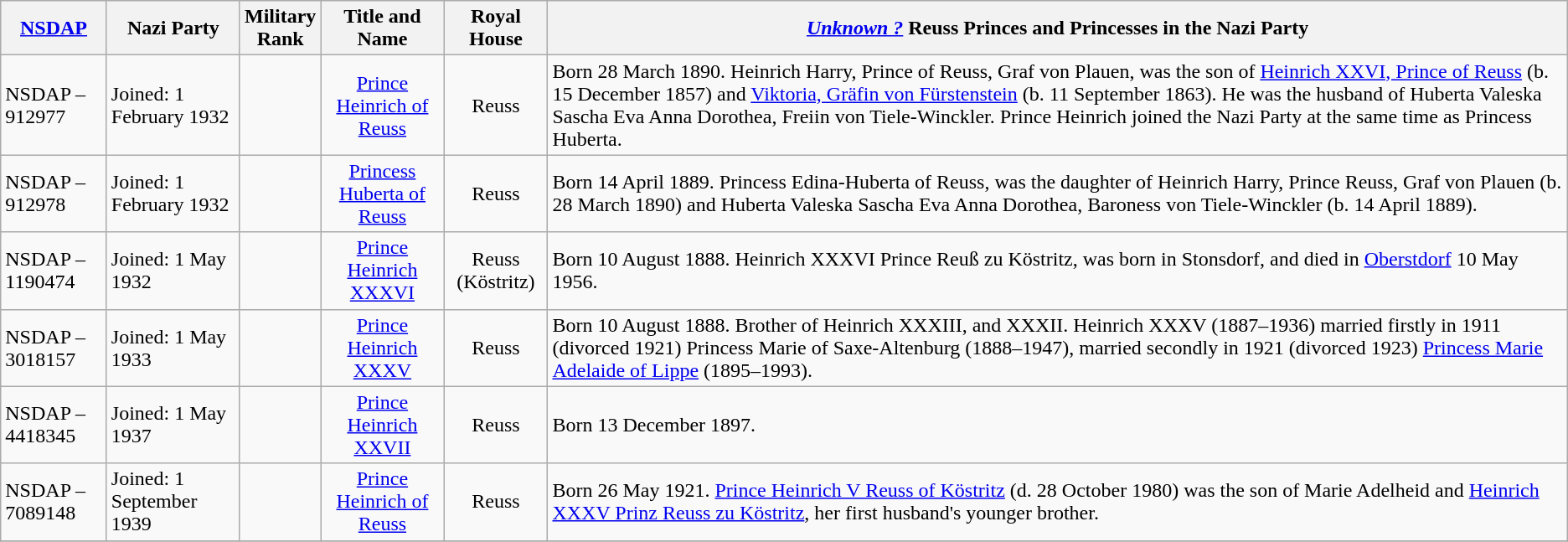<table class="wikitable">
<tr>
<th><a href='#'>NSDAP</a><br></th>
<th>Nazi Party</th>
<th>Military<br>Rank</th>
<th>Title and<br>Name</th>
<th>Royal<br>House</th>
<th><em><a href='#'>Unknown ?</a></em> Reuss Princes and Princesses in the Nazi Party</th>
</tr>
<tr>
<td>NSDAP – 912977</td>
<td>Joined: 1 February 1932</td>
<td></td>
<td align="center"><a href='#'>Prince Heinrich of Reuss</a></td>
<td align="center">Reuss</td>
<td>Born 28 March 1890. Heinrich Harry, Prince of Reuss, Graf von Plauen, was the son of <a href='#'>Heinrich XXVI, Prince of Reuss</a> (b. 15 December 1857) and <a href='#'>Viktoria, Gräfin von Fürstenstein</a> (b. 11 September 1863). He was the husband of Huberta Valeska Sascha Eva Anna Dorothea, Freiin von Tiele-Winckler. Prince Heinrich joined the Nazi Party at the same time as Princess Huberta.</td>
</tr>
<tr>
<td>NSDAP – 912978</td>
<td>Joined: 1 February 1932</td>
<td></td>
<td align="center"><a href='#'>Princess Huberta of Reuss</a></td>
<td align="center">Reuss</td>
<td>Born 14 April 1889. Princess Edina-Huberta of Reuss, was the daughter of Heinrich Harry, Prince Reuss, Graf von Plauen (b. 28 March 1890) and Huberta Valeska Sascha Eva Anna Dorothea, Baroness von Tiele-Winckler (b. 14 April 1889).</td>
</tr>
<tr>
<td>NSDAP – 1190474</td>
<td>Joined: 1 May 1932</td>
<td></td>
<td align="center"><a href='#'>Prince Heinrich XXXVI</a></td>
<td align="center">Reuss (Köstritz)</td>
<td>Born 10 August 1888. Heinrich XXXVI Prince Reuß zu Köstritz, was born in Stonsdorf, and died in <a href='#'>Oberstdorf</a> 10 May 1956.</td>
</tr>
<tr>
<td>NSDAP – 3018157</td>
<td>Joined: 1 May 1933</td>
<td></td>
<td align="center"><a href='#'>Prince Heinrich XXXV</a></td>
<td align="center">Reuss</td>
<td>Born 10 August 1888. Brother of Heinrich XXXIII, and XXXII. Heinrich XXXV (1887–1936) married firstly in 1911 (divorced 1921) Princess Marie of Saxe-Altenburg (1888–1947), married secondly in 1921 (divorced 1923) <a href='#'>Princess Marie Adelaide of Lippe</a> (1895–1993).</td>
</tr>
<tr>
<td>NSDAP – 4418345</td>
<td>Joined: 1 May 1937</td>
<td></td>
<td align="center"><a href='#'>Prince Heinrich XXVII</a></td>
<td align="center">Reuss</td>
<td>Born 13 December 1897.</td>
</tr>
<tr>
<td>NSDAP – 7089148</td>
<td>Joined: 1 September 1939</td>
<td></td>
<td align="center"><a href='#'>Prince Heinrich of Reuss</a></td>
<td align="center">Reuss</td>
<td>Born 26 May 1921. <a href='#'>Prince Heinrich V Reuss of Köstritz</a> (d. 28 October 1980) was the son of Marie Adelheid and <a href='#'>Heinrich XXXV Prinz Reuss zu Köstritz</a>, her first husband's younger brother.</td>
</tr>
<tr>
</tr>
</table>
